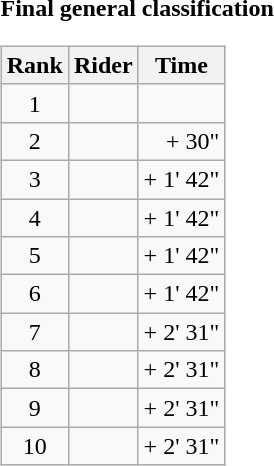<table>
<tr>
<td><strong>Final general classification</strong><br><table class="wikitable">
<tr>
<th scope="col">Rank</th>
<th scope="col">Rider</th>
<th scope="col">Time</th>
</tr>
<tr>
<td style="text-align:center;">1</td>
<td></td>
<td style="text-align:right;"></td>
</tr>
<tr>
<td style="text-align:center;">2</td>
<td></td>
<td style="text-align:right;">+ 30"</td>
</tr>
<tr>
<td style="text-align:center;">3</td>
<td></td>
<td style="text-align:right;">+ 1' 42"</td>
</tr>
<tr>
<td style="text-align:center;">4</td>
<td></td>
<td style="text-align:right;">+ 1' 42"</td>
</tr>
<tr>
<td style="text-align:center;">5</td>
<td></td>
<td style="text-align:right;">+ 1' 42"</td>
</tr>
<tr>
<td style="text-align:center;">6</td>
<td></td>
<td style="text-align:right;">+ 1' 42"</td>
</tr>
<tr>
<td style="text-align:center;">7</td>
<td></td>
<td style="text-align:right;">+ 2' 31"</td>
</tr>
<tr>
<td style="text-align:center;">8</td>
<td></td>
<td style="text-align:right;">+ 2' 31"</td>
</tr>
<tr>
<td style="text-align:center;">9</td>
<td></td>
<td style="text-align:right;">+ 2' 31"</td>
</tr>
<tr>
<td style="text-align:center;">10</td>
<td></td>
<td style="text-align:right;">+ 2' 31"</td>
</tr>
</table>
</td>
</tr>
</table>
